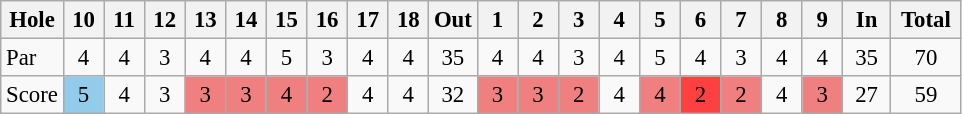<table class=wikitable style="font-size: 95%; text-align:center">
<tr>
<th align="left">Hole</th>
<th style="width:20px">10</th>
<th style="width:20px">11</th>
<th style="width:20px">12</th>
<th style="width:20px">13</th>
<th style="width:20px">14</th>
<th style="width:20px">15</th>
<th style="width:20px">16</th>
<th style="width:20px">17</th>
<th style="width:20px">18</th>
<th style="width:25px">Out</th>
<th style="width:20px">1</th>
<th style="width:20px">2</th>
<th style="width:20px">3</th>
<th style="width:20px">4</th>
<th style="width:20px">5</th>
<th style="width:20px">6</th>
<th style="width:20px">7</th>
<th style="width:20px">8</th>
<th style="width:20px">9</th>
<th style="width:25px">In</th>
<th style="width:40px">Total</th>
</tr>
<tr>
<td align=left>Par</td>
<td>4</td>
<td>4</td>
<td>3</td>
<td>4</td>
<td>4</td>
<td>5</td>
<td>3</td>
<td>4</td>
<td>4</td>
<td>35</td>
<td>4</td>
<td>4</td>
<td>3</td>
<td>4</td>
<td>5</td>
<td>4</td>
<td>3</td>
<td>4</td>
<td>4</td>
<td>35</td>
<td>70</td>
</tr>
<tr>
<td align=left>Score</td>
<td style="background:#93ccea;">5</td>
<td>4</td>
<td>3</td>
<td style="background:#f08080;">3</td>
<td style="background:#f08080;">3</td>
<td style="background:#f08080;">4</td>
<td style="background:#f08080;">2</td>
<td>4</td>
<td>4</td>
<td>32</td>
<td style="background:#f08080;">3</td>
<td style="background:#f08080;">3</td>
<td style="background:#f08080;">2</td>
<td>4</td>
<td style="background:#f08080;">4</td>
<td style="background:#ff4040;">2</td>
<td style="background:#f08080;">2</td>
<td>4</td>
<td style="background:#f08080;">3</td>
<td>27</td>
<td>59</td>
</tr>
</table>
